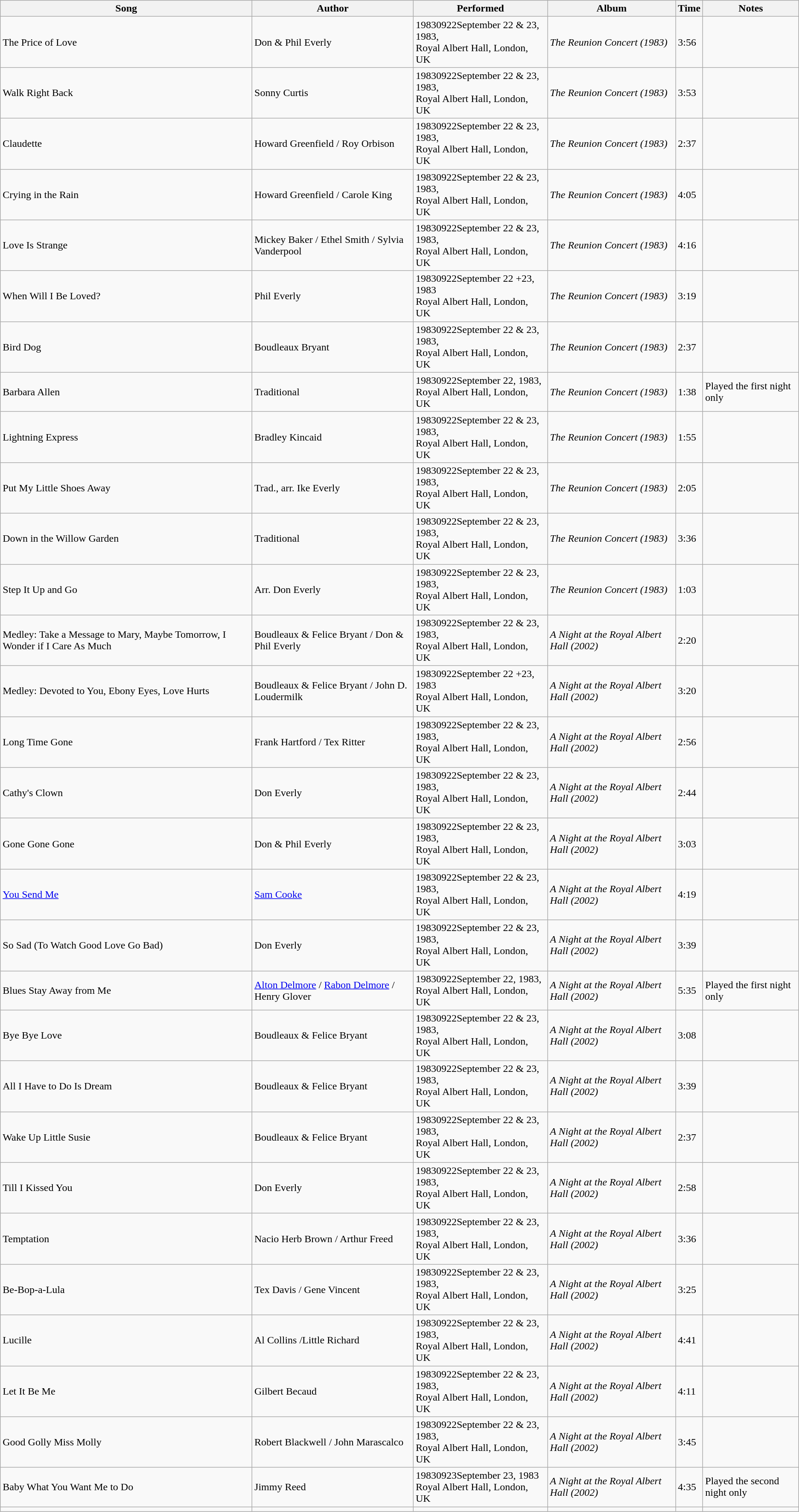<table class="wikitable sortable">
<tr>
<th>Song</th>
<th>Author</th>
<th>Performed</th>
<th>Album</th>
<th>Time</th>
<th>Notes</th>
</tr>
<tr>
<td>The Price of Love</td>
<td>Don & Phil Everly</td>
<td><span>19830922</span>September 22 & 23, 1983,<br>Royal Albert Hall, London, UK</td>
<td><em>The Reunion Concert (1983)</em></td>
<td>3:56</td>
<td></td>
</tr>
<tr>
<td>Walk Right Back</td>
<td>Sonny Curtis</td>
<td><span>19830922</span>September 22 & 23, 1983,<br>Royal Albert Hall, London, UK</td>
<td><em>The Reunion Concert (1983)</em></td>
<td>3:53</td>
<td></td>
</tr>
<tr>
<td>Claudette</td>
<td>Howard Greenfield / Roy Orbison</td>
<td><span>19830922</span>September 22 & 23, 1983,<br>Royal Albert Hall, London, UK</td>
<td><em>The Reunion Concert (1983)</em></td>
<td>2:37</td>
<td></td>
</tr>
<tr>
<td>Crying in the Rain</td>
<td>Howard Greenfield / Carole King</td>
<td><span>19830922</span>September 22 & 23, 1983,<br>Royal Albert Hall, London, UK</td>
<td><em>The Reunion Concert (1983)</em></td>
<td>4:05</td>
<td></td>
</tr>
<tr>
<td>Love Is Strange</td>
<td>Mickey Baker / Ethel Smith / Sylvia Vanderpool</td>
<td><span>19830922</span>September 22 & 23, 1983,<br>Royal Albert Hall, London, UK</td>
<td><em>The Reunion Concert (1983)</em></td>
<td>4:16</td>
<td></td>
</tr>
<tr>
<td>When Will I Be Loved?</td>
<td>Phil Everly</td>
<td><span>19830922</span>September 22 +23, 1983<br>Royal Albert Hall, London, UK</td>
<td><em>The Reunion Concert (1983)</em></td>
<td>3:19</td>
<td></td>
</tr>
<tr>
<td>Bird Dog</td>
<td>Boudleaux Bryant</td>
<td><span>19830922</span>September 22 & 23, 1983,<br>Royal Albert Hall, London, UK</td>
<td><em>The Reunion Concert (1983)</em></td>
<td>2:37</td>
<td></td>
</tr>
<tr>
<td>Barbara Allen</td>
<td>Traditional</td>
<td><span>19830922</span>September 22, 1983,<br>Royal Albert Hall, London, UK</td>
<td><em>The Reunion Concert (1983)</em></td>
<td>1:38</td>
<td>Played the first night only</td>
</tr>
<tr>
<td>Lightning Express</td>
<td>Bradley Kincaid</td>
<td><span>19830922</span>September 22 & 23, 1983,<br>Royal Albert Hall, London, UK</td>
<td><em>The Reunion Concert (1983)</em></td>
<td>1:55</td>
<td></td>
</tr>
<tr>
<td>Put My Little Shoes Away</td>
<td>Trad., arr. Ike Everly</td>
<td><span>19830922</span>September 22 & 23, 1983,<br>Royal Albert Hall, London, UK</td>
<td><em>The Reunion Concert (1983)</em></td>
<td>2:05</td>
<td></td>
</tr>
<tr>
<td>Down in the Willow Garden</td>
<td>Traditional</td>
<td><span>19830922</span>September 22 & 23, 1983,<br>Royal Albert Hall, London, UK</td>
<td><em>The Reunion Concert (1983)</em></td>
<td>3:36</td>
<td></td>
</tr>
<tr>
<td>Step It Up and Go</td>
<td>Arr. Don Everly</td>
<td><span>19830922</span>September 22 & 23, 1983,<br>Royal Albert Hall, London, UK</td>
<td><em>The Reunion Concert (1983)</em></td>
<td>1:03</td>
<td></td>
</tr>
<tr>
<td>Medley: Take a Message to Mary, Maybe Tomorrow, I Wonder if I Care As Much</td>
<td>Boudleaux & Felice Bryant / Don & Phil Everly</td>
<td><span>19830922</span>September 22 & 23, 1983,<br>Royal Albert Hall, London, UK</td>
<td><em>A Night at the Royal Albert Hall (2002)</em></td>
<td>2:20</td>
<td></td>
</tr>
<tr>
<td>Medley: Devoted to You, Ebony Eyes, Love Hurts</td>
<td>Boudleaux & Felice Bryant / John D. Loudermilk</td>
<td><span>19830922</span>September 22 +23, 1983<br>Royal Albert Hall, London, UK</td>
<td><em>A Night at the Royal Albert Hall (2002)</em></td>
<td>3:20</td>
<td></td>
</tr>
<tr>
<td>Long Time Gone</td>
<td>Frank Hartford / Tex Ritter</td>
<td><span>19830922</span>September 22 & 23, 1983,<br>Royal Albert Hall, London, UK</td>
<td><em>A Night at the Royal Albert Hall (2002)</em></td>
<td>2:56</td>
<td></td>
</tr>
<tr>
<td>Cathy's Clown</td>
<td>Don Everly</td>
<td><span>19830922</span>September 22 & 23, 1983,<br>Royal Albert Hall, London, UK</td>
<td><em>A Night at the Royal Albert Hall (2002)</em></td>
<td>2:44</td>
<td></td>
</tr>
<tr>
<td>Gone Gone Gone</td>
<td>Don & Phil Everly</td>
<td><span>19830922</span>September 22 & 23, 1983,<br>Royal Albert Hall, London, UK</td>
<td><em>A Night at the Royal Albert Hall (2002)</em></td>
<td>3:03</td>
<td></td>
</tr>
<tr>
<td><a href='#'>You Send Me</a></td>
<td><a href='#'>Sam Cooke</a></td>
<td><span>19830922</span>September 22 & 23, 1983,<br>Royal Albert Hall, London, UK</td>
<td><em>A Night at the Royal Albert Hall (2002)</em></td>
<td>4:19</td>
<td></td>
</tr>
<tr>
<td>So Sad (To Watch Good Love Go Bad)</td>
<td>Don Everly</td>
<td><span>19830922</span>September 22 & 23, 1983,<br>Royal Albert Hall, London, UK</td>
<td><em>A Night at the Royal Albert Hall (2002)</em></td>
<td>3:39</td>
<td></td>
</tr>
<tr>
<td>Blues Stay Away from Me</td>
<td><a href='#'>Alton Delmore</a> / <a href='#'>Rabon Delmore</a> / Henry Glover</td>
<td><span>19830922</span>September 22, 1983,<br>Royal Albert Hall, London, UK</td>
<td><em>A Night at the Royal Albert Hall (2002)</em></td>
<td>5:35</td>
<td>Played the first night only</td>
</tr>
<tr>
<td>Bye Bye Love</td>
<td>Boudleaux & Felice Bryant</td>
<td><span>19830922</span>September 22 & 23, 1983,<br>Royal Albert Hall, London, UK</td>
<td><em>A Night at the Royal Albert Hall (2002)</em></td>
<td>3:08</td>
<td></td>
</tr>
<tr>
<td>All I Have to Do Is Dream</td>
<td>Boudleaux & Felice Bryant</td>
<td><span>19830922</span>September 22 & 23, 1983,<br>Royal Albert Hall, London, UK</td>
<td><em>A Night at the Royal Albert Hall (2002)</em></td>
<td>3:39</td>
<td></td>
</tr>
<tr>
<td>Wake Up Little Susie</td>
<td>Boudleaux & Felice Bryant</td>
<td><span>19830922</span>September 22 & 23, 1983,<br>Royal Albert Hall, London, UK</td>
<td><em>A Night at the Royal Albert Hall (2002)</em></td>
<td>2:37</td>
<td></td>
</tr>
<tr>
<td>Till I Kissed You</td>
<td>Don Everly</td>
<td><span>19830922</span>September 22 & 23, 1983,<br>Royal Albert Hall, London, UK</td>
<td><em>A Night at the Royal Albert Hall (2002)</em></td>
<td>2:58</td>
<td></td>
</tr>
<tr>
<td>Temptation</td>
<td>Nacio Herb Brown / Arthur Freed</td>
<td><span>19830922</span>September 22 & 23, 1983,<br>Royal Albert Hall, London, UK</td>
<td><em>A Night at the Royal Albert Hall (2002)</em></td>
<td>3:36</td>
<td></td>
</tr>
<tr>
<td>Be-Bop-a-Lula</td>
<td>Tex Davis / Gene Vincent</td>
<td><span>19830922</span>September 22 & 23, 1983,<br>Royal Albert Hall, London, UK</td>
<td><em>A Night at the Royal Albert Hall (2002)</em></td>
<td>3:25</td>
<td></td>
</tr>
<tr>
<td>Lucille</td>
<td>Al Collins /Little Richard</td>
<td><span>19830922</span>September 22 & 23, 1983,<br>Royal Albert Hall, London, UK</td>
<td><em>A Night at the Royal Albert Hall (2002)</em></td>
<td>4:41</td>
<td></td>
</tr>
<tr>
<td>Let It Be Me</td>
<td>Gilbert Becaud</td>
<td><span>19830922</span>September 22 & 23, 1983,<br>Royal Albert Hall, London, UK</td>
<td><em>A Night at the Royal Albert Hall (2002)</em></td>
<td>4:11</td>
<td></td>
</tr>
<tr>
<td>Good Golly Miss Molly</td>
<td>Robert Blackwell / John Marascalco</td>
<td><span>19830922</span>September 22 & 23, 1983,<br>Royal Albert Hall, London, UK</td>
<td><em>A Night at the Royal Albert Hall (2002)</em></td>
<td>3:45</td>
<td></td>
</tr>
<tr>
<td>Baby What You Want Me to Do</td>
<td>Jimmy Reed</td>
<td><span>19830923</span>September 23, 1983<br>Royal Albert Hall, London, UK</td>
<td><em>A Night at the Royal Albert Hall (2002)</em></td>
<td>4:35</td>
<td>Played the second night only</td>
</tr>
<tr>
<td></td>
<td></td>
<td></td>
<td></td>
<td></td>
<td></td>
</tr>
</table>
